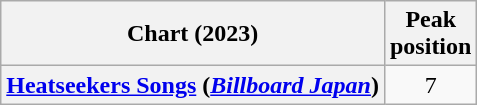<table class="wikitable sortable plainrowheaders" style="text-align:center">
<tr>
<th scope="col">Chart (2023)</th>
<th scope="col">Peak<br>position</th>
</tr>
<tr>
<th scope="row"><a href='#'>Heatseekers Songs</a> (<em><a href='#'>Billboard Japan</a></em>)</th>
<td>7</td>
</tr>
</table>
